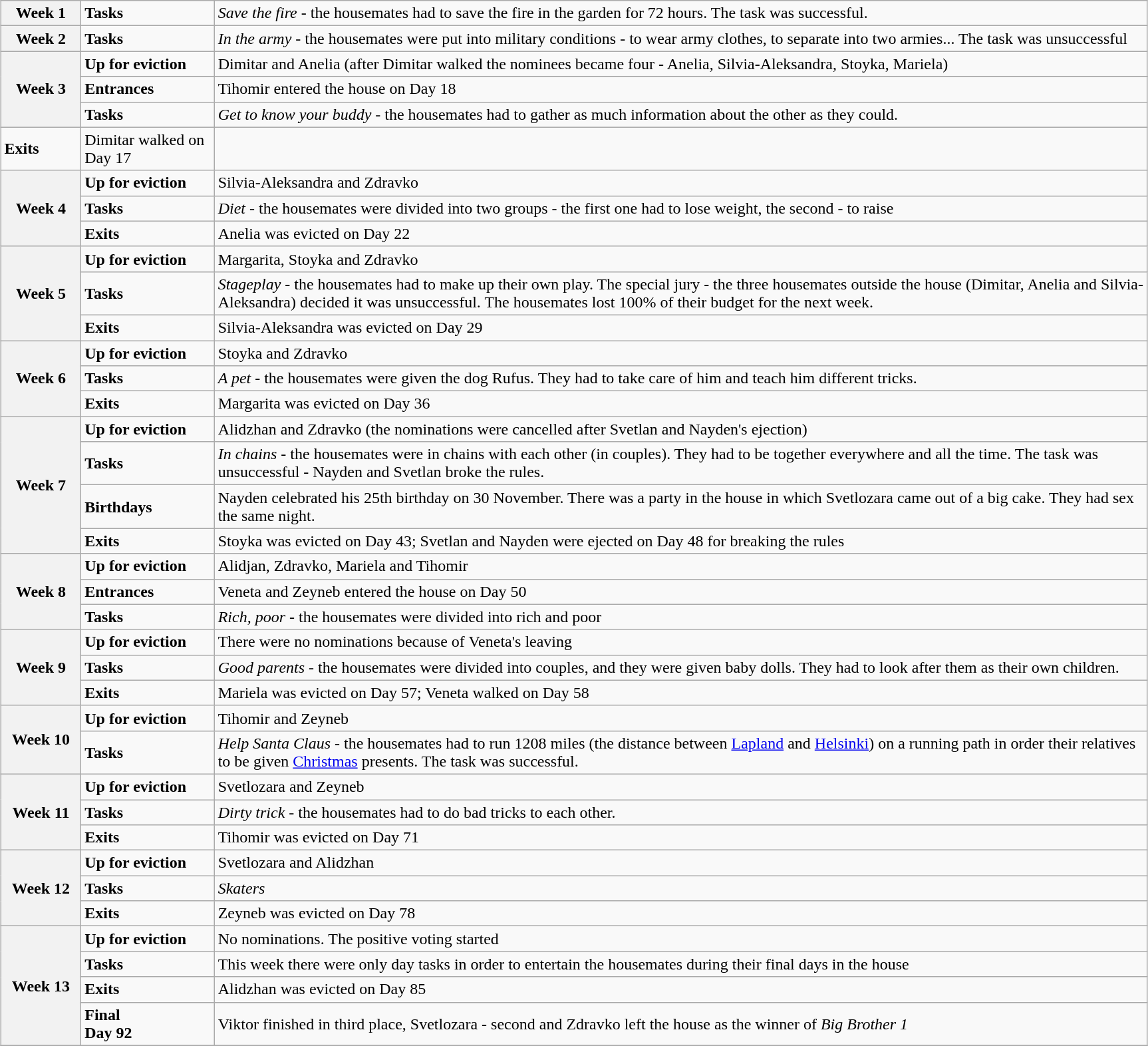<table class="wikitable" style="width: 91%; margin-left: auto; margin-right: auto;">
<tr>
<th rowspan=1 style="width: 7%;"><strong>Week 1</strong></th>
<td><strong>Tasks</strong></td>
<td><em>Save the fire</em> - the housemates had to save the fire in the garden for 72 hours. The task was successful.</td>
</tr>
<tr>
<th rowspan=1><strong>Week 2</strong></th>
<td><strong>Tasks</strong></td>
<td><em>In the army</em> - the housemates were put into military conditions - to wear army clothes, to separate into two armies... The task was unsuccessful</td>
</tr>
<tr>
<th rowspan=4><strong>Week 3</strong></th>
<td><strong>Up for eviction</strong></td>
<td>Dimitar and Anelia (after Dimitar walked the nominees became four - Anelia, Silvia-Aleksandra, Stoyka, Mariela)</td>
</tr>
<tr>
</tr>
<tr>
<td><strong>Entrances</strong></td>
<td>Tihomir entered the house on Day 18</td>
</tr>
<tr>
<td><strong>Tasks</strong></td>
<td><em>Get to know your buddy</em> - the housemates had to gather as much information about the other as they could.</td>
</tr>
<tr>
<td><strong>Exits</strong></td>
<td>Dimitar walked on Day 17</td>
</tr>
<tr>
<th rowspan=3><strong>Week 4</strong></th>
<td><strong>Up for eviction</strong></td>
<td>Silvia-Aleksandra and Zdravko</td>
</tr>
<tr>
<td><strong>Tasks</strong></td>
<td><em>Diet</em> - the housemates were divided into two groups - the first one had to lose weight, the second - to raise</td>
</tr>
<tr>
<td><strong>Exits</strong></td>
<td>Anelia was evicted on Day 22</td>
</tr>
<tr>
<th rowspan=3><strong>Week 5</strong></th>
<td><strong>Up for eviction</strong></td>
<td>Margarita, Stoyka and Zdravko</td>
</tr>
<tr>
<td><strong>Tasks</strong></td>
<td><em>Stageplay</em> - the housemates had to make up their own play. The special jury - the three housemates outside the house (Dimitar, Anelia and Silvia-Aleksandra) decided it was unsuccessful. The housemates lost 100% of their budget for the next week.</td>
</tr>
<tr>
<td><strong>Exits</strong></td>
<td>Silvia-Aleksandra was evicted on Day 29</td>
</tr>
<tr>
<th rowspan=3><strong>Week 6</strong></th>
<td><strong>Up for eviction</strong></td>
<td>Stoyka and Zdravko</td>
</tr>
<tr>
<td><strong>Tasks</strong></td>
<td><em>A pet</em> - the housemates were given the dog Rufus. They had to take care of him and teach him different tricks.</td>
</tr>
<tr>
<td><strong>Exits</strong></td>
<td>Margarita was evicted on Day 36</td>
</tr>
<tr>
<th rowspan=4><strong>Week 7</strong></th>
<td><strong>Up for eviction</strong></td>
<td>Alidzhan and Zdravko (the nominations were cancelled after Svetlan and Nayden's ejection)</td>
</tr>
<tr>
<td><strong>Tasks</strong></td>
<td><em>In chains</em> - the housemates were in chains with each other (in couples). They had to be together everywhere and all the time. The task was unsuccessful - Nayden and Svetlan broke the rules.</td>
</tr>
<tr>
<td><strong>Birthdays</strong></td>
<td>Nayden celebrated his 25th birthday on 30 November. There was a party in the house in which Svetlozara came out of a big cake. They had sex the same night.</td>
</tr>
<tr>
<td><strong>Exits</strong></td>
<td>Stoyka was evicted on Day 43; Svetlan and Nayden were ejected on Day 48 for breaking the rules</td>
</tr>
<tr>
<th rowspan=3><strong>Week 8</strong></th>
<td><strong>Up for eviction</strong></td>
<td>Alidjan, Zdravko, Mariela and Tihomir</td>
</tr>
<tr>
<td><strong>Entrances</strong></td>
<td>Veneta and Zeyneb entered the house on Day 50</td>
</tr>
<tr>
<td><strong>Tasks</strong></td>
<td><em>Rich, poor</em> - the housemates were divided into rich and poor</td>
</tr>
<tr>
<th rowspan=3><strong>Week 9</strong></th>
<td><strong>Up for eviction</strong></td>
<td>There were no nominations because of Veneta's leaving</td>
</tr>
<tr>
<td><strong>Tasks</strong></td>
<td><em>Good parents</em> - the housemates were divided into couples, and they were given baby dolls. They had to look after them as their own children.</td>
</tr>
<tr>
<td><strong>Exits</strong></td>
<td>Mariela was evicted on Day 57; Veneta walked on Day 58</td>
</tr>
<tr>
<th rowspan=2><strong>Week 10</strong></th>
<td><strong>Up for eviction</strong></td>
<td>Tihomir and Zeyneb</td>
</tr>
<tr>
<td><strong>Tasks</strong></td>
<td><em>Help Santa Claus</em> - the housemates had to run 1208 miles (the distance between <a href='#'>Lapland</a> and <a href='#'>Helsinki</a>) on a running path in order their relatives to be given <a href='#'>Christmas</a> presents. The task was successful.</td>
</tr>
<tr>
<th rowspan=3><strong>Week 11</strong></th>
<td><strong>Up for eviction</strong></td>
<td>Svetlozara and Zeyneb</td>
</tr>
<tr>
<td><strong>Tasks</strong></td>
<td><em>Dirty trick</em> - the housemates had to do bad tricks to each other.</td>
</tr>
<tr>
<td><strong>Exits</strong></td>
<td>Tihomir was evicted on Day 71</td>
</tr>
<tr>
<th rowspan=3><strong>Week 12</strong></th>
<td><strong>Up for eviction</strong></td>
<td>Svetlozara and Alidzhan</td>
</tr>
<tr>
<td><strong>Tasks</strong></td>
<td><em>Skaters</em></td>
</tr>
<tr>
<td><strong>Exits</strong></td>
<td>Zeyneb was evicted on Day 78</td>
</tr>
<tr>
<th rowspan=4><strong>Week 13</strong></th>
<td><strong>Up for eviction</strong></td>
<td>No nominations. The positive voting started</td>
</tr>
<tr>
<td><strong>Tasks</strong></td>
<td>This week there were only day tasks in order to entertain the housemates during their final days in the house</td>
</tr>
<tr>
<td><strong>Exits</strong></td>
<td>Alidzhan was evicted on Day 85</td>
</tr>
<tr>
<td><strong>Final<br>Day 92</strong></td>
<td>Viktor finished in third place, Svetlozara - second and Zdravko left the house as the winner of <em>Big Brother 1</em></td>
</tr>
<tr>
</tr>
</table>
